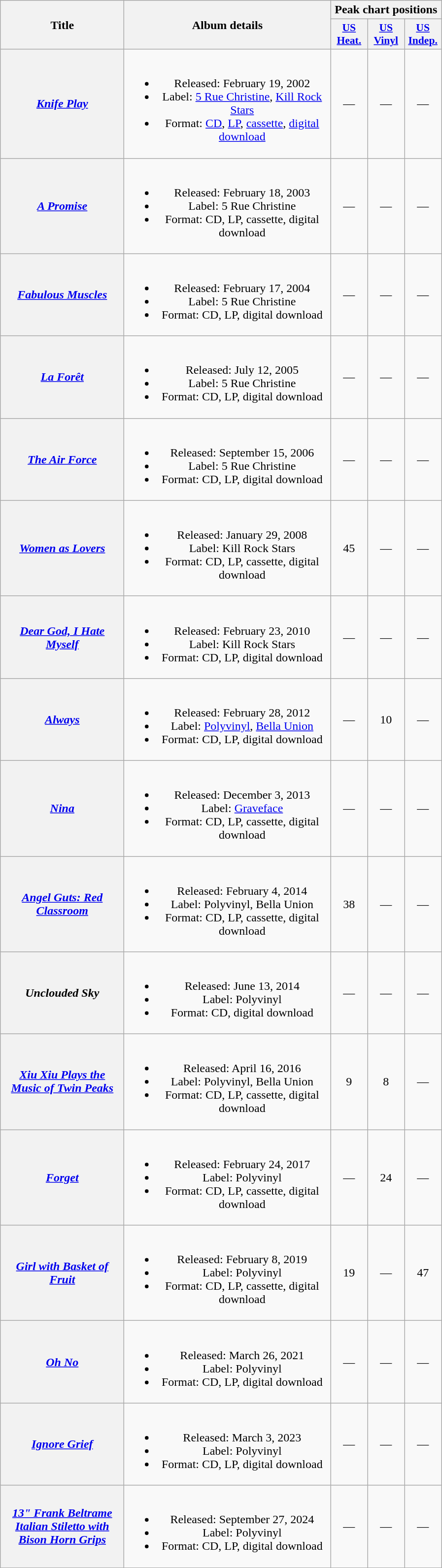<table class="wikitable plainrowheaders" style="text-align:center">
<tr>
<th scope="col" rowspan="2" style="width:10em;">Title</th>
<th scope="col" rowspan="2" style="width:17em;">Album details</th>
<th scope="col" colspan="11">Peak chart positions</th>
</tr>
<tr>
<th scope="col" style="width:3em;font-size:90%;"><a href='#'>US<br>Heat.</a><br></th>
<th scope="col" style="width:3em;font-size:90%;"><a href='#'>US<br>Vinyl</a><br></th>
<th scope="col" style="width:3em;font-size:90%;"><a href='#'>US<br>Indep.</a><br></th>
</tr>
<tr>
<th scope="row"><em><a href='#'>Knife Play</a></em></th>
<td><br><ul><li>Released: February 19, 2002</li><li>Label: <a href='#'>5 Rue Christine</a>, <a href='#'>Kill Rock Stars</a></li><li>Format: <a href='#'>CD</a>, <a href='#'>LP</a>, <a href='#'>cassette</a>, <a href='#'>digital download</a></li></ul></td>
<td>—</td>
<td>—</td>
<td>—</td>
</tr>
<tr>
<th scope="row"><em><a href='#'>A Promise</a></em></th>
<td><br><ul><li>Released: February 18, 2003</li><li>Label: 5 Rue Christine</li><li>Format: CD, LP, cassette, digital download</li></ul></td>
<td>—</td>
<td>—</td>
<td>—</td>
</tr>
<tr>
<th scope="row"><em><a href='#'>Fabulous Muscles</a></em></th>
<td><br><ul><li>Released: February 17, 2004</li><li>Label: 5 Rue Christine</li><li>Format: CD, LP, digital download</li></ul></td>
<td>—</td>
<td>—</td>
<td>—</td>
</tr>
<tr>
<th scope="row"><em><a href='#'>La Forêt</a></em></th>
<td><br><ul><li>Released: July 12, 2005</li><li>Label: 5 Rue Christine</li><li>Format: CD, LP, digital download</li></ul></td>
<td>—</td>
<td>—</td>
<td>—</td>
</tr>
<tr>
<th scope="row"><em><a href='#'>The Air Force</a></em></th>
<td><br><ul><li>Released: September 15, 2006</li><li>Label: 5 Rue Christine</li><li>Format: CD, LP, digital download</li></ul></td>
<td>—</td>
<td>—</td>
<td>—</td>
</tr>
<tr>
<th scope="row"><em><a href='#'>Women as Lovers</a></em></th>
<td><br><ul><li>Released: January 29, 2008</li><li>Label: Kill Rock Stars</li><li>Format: CD, LP, cassette, digital download</li></ul></td>
<td>45</td>
<td>—</td>
<td>—</td>
</tr>
<tr>
<th scope="row"><em><a href='#'>Dear God, I Hate Myself</a></em></th>
<td><br><ul><li>Released: February 23, 2010</li><li>Label: Kill Rock Stars</li><li>Format: CD, LP, digital download</li></ul></td>
<td>—</td>
<td>—</td>
<td>—</td>
</tr>
<tr>
<th scope="row"><em><a href='#'>Always</a></em></th>
<td><br><ul><li>Released: February 28, 2012</li><li>Label: <a href='#'>Polyvinyl</a>, <a href='#'>Bella Union</a></li><li>Format: CD, LP, digital download</li></ul></td>
<td>—</td>
<td>10</td>
<td>—</td>
</tr>
<tr>
<th scope="row"><em><a href='#'>Nina</a></em></th>
<td><br><ul><li>Released: December 3, 2013</li><li>Label: <a href='#'>Graveface</a></li><li>Format: CD, LP, cassette, digital download</li></ul></td>
<td>—</td>
<td>—</td>
<td>—</td>
</tr>
<tr>
<th scope="row"><em><a href='#'>Angel Guts: Red Classroom</a></em></th>
<td><br><ul><li>Released: February 4, 2014</li><li>Label: Polyvinyl, Bella Union</li><li>Format: CD, LP, cassette, digital download</li></ul></td>
<td>38</td>
<td>—</td>
<td>—</td>
</tr>
<tr>
<th scope="row"><em>Unclouded Sky</em></th>
<td><br><ul><li>Released: June 13, 2014</li><li>Label: Polyvinyl</li><li>Format: CD, digital download</li></ul></td>
<td>—</td>
<td>—</td>
<td>—</td>
</tr>
<tr>
<th scope="row"><em><a href='#'>Xiu Xiu Plays the Music of Twin Peaks</a></em></th>
<td><br><ul><li>Released: April 16, 2016</li><li>Label: Polyvinyl, Bella Union</li><li>Format: CD, LP, cassette, digital download</li></ul></td>
<td>9</td>
<td>8</td>
<td>—</td>
</tr>
<tr>
<th scope="row"><em><a href='#'>Forget</a></em></th>
<td><br><ul><li>Released: February 24, 2017</li><li>Label: Polyvinyl</li><li>Format: CD, LP, cassette, digital download</li></ul></td>
<td>—</td>
<td>24</td>
<td>—</td>
</tr>
<tr>
<th scope="row"><em><a href='#'>Girl with Basket of Fruit</a></em></th>
<td><br><ul><li>Released: February 8, 2019</li><li>Label: Polyvinyl</li><li>Format: CD, LP, cassette, digital download</li></ul></td>
<td>19</td>
<td>—</td>
<td>47</td>
</tr>
<tr>
<th scope="row"><em><a href='#'>Oh No</a></em></th>
<td><br><ul><li>Released: March 26, 2021</li><li>Label: Polyvinyl</li><li>Format: CD, LP, digital download</li></ul></td>
<td>—</td>
<td>—</td>
<td>—</td>
</tr>
<tr>
<th scope="row"><em><a href='#'>Ignore Grief</a></em></th>
<td><br><ul><li>Released: March 3, 2023</li><li>Label: Polyvinyl</li><li>Format: CD, LP, digital download</li></ul></td>
<td>—</td>
<td>—</td>
<td>—</td>
</tr>
<tr>
<th scope="row"><em><a href='#'>13" Frank Beltrame Italian Stiletto with Bison Horn Grips</a></em></th>
<td><br><ul><li>Released: September 27, 2024</li><li>Label: Polyvinyl</li><li>Format: CD, LP, digital download</li></ul></td>
<td>—</td>
<td>—</td>
<td>—</td>
</tr>
</table>
